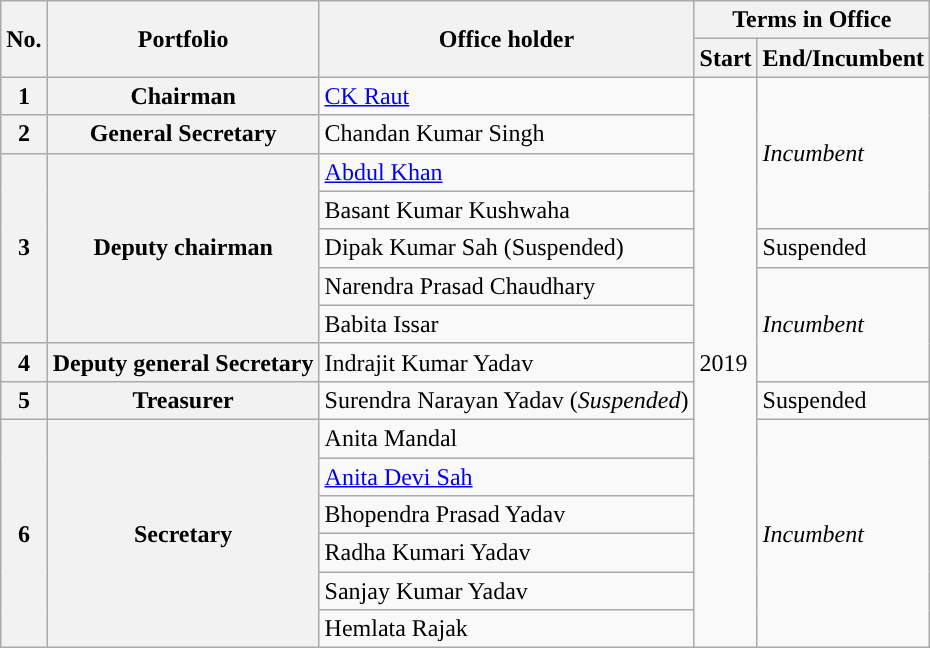<table class="wikitable">
<tr>
<th rowspan="2" style="background-color:">No.</th>
<th rowspan="2" style="background-color:">Portfolio</th>
<th rowspan="2" style="background-color:">Office holder</th>
<th colspan="2" style="background-color:">Terms in Office</th>
</tr>
<tr>
<th style="background-color:">Start</th>
<th style="background-color:">End/Incumbent</th>
</tr>
<tr>
<th>1</th>
<th>Chairman</th>
<td><a href='#'>CK Raut</a></td>
<td rowspan="15">2019</td>
<td rowspan="4"><em>Incumbent</em></td>
</tr>
<tr>
<th>2</th>
<th>General Secretary</th>
<td>Chandan Kumar Singh</td>
</tr>
<tr>
<th rowspan="5">3</th>
<th rowspan="5">Deputy chairman</th>
<td><a href='#'>Abdul Khan</a></td>
</tr>
<tr>
<td>Basant Kumar Kushwaha</td>
</tr>
<tr>
<td>Dipak Kumar Sah (Suspended)</td>
<td>Suspended</td>
</tr>
<tr>
<td>Narendra Prasad Chaudhary</td>
<td rowspan="3"><em>Incumbent</em></td>
</tr>
<tr>
<td>Babita Issar</td>
</tr>
<tr>
<th>4</th>
<th>Deputy general Secretary</th>
<td>Indrajit Kumar Yadav</td>
</tr>
<tr>
<th>5</th>
<th>Treasurer</th>
<td>Surendra Narayan Yadav (<em>Suspended</em>)</td>
<td>Suspended</td>
</tr>
<tr>
<th rowspan="6">6</th>
<th rowspan="6">Secretary</th>
<td>Anita Mandal</td>
<td rowspan="6"><em>Incumbent</em></td>
</tr>
<tr>
<td><a href='#'>Anita Devi Sah</a></td>
</tr>
<tr>
<td>Bhopendra Prasad Yadav</td>
</tr>
<tr>
<td>Radha Kumari Yadav</td>
</tr>
<tr>
<td>Sanjay Kumar Yadav</td>
</tr>
<tr>
<td>Hemlata Rajak</td>
</tr>
</table>
